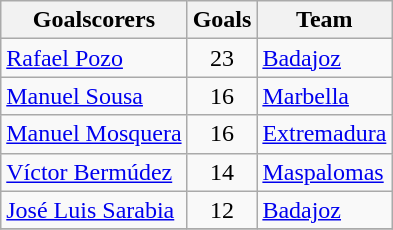<table class="wikitable sortable">
<tr>
<th>Goalscorers</th>
<th>Goals</th>
<th>Team</th>
</tr>
<tr>
<td> <a href='#'>Rafael Pozo</a></td>
<td style="text-align:center;">23</td>
<td><a href='#'>Badajoz</a></td>
</tr>
<tr>
<td> <a href='#'>Manuel Sousa</a></td>
<td style="text-align:center;">16</td>
<td><a href='#'>Marbella</a></td>
</tr>
<tr>
<td> <a href='#'>Manuel Mosquera</a></td>
<td style="text-align:center;">16</td>
<td><a href='#'>Extremadura</a></td>
</tr>
<tr>
<td> <a href='#'>Víctor Bermúdez</a></td>
<td style="text-align:center;">14</td>
<td><a href='#'>Maspalomas</a></td>
</tr>
<tr>
<td> <a href='#'>José Luis Sarabia</a></td>
<td style="text-align:center;">12</td>
<td><a href='#'>Badajoz</a></td>
</tr>
<tr>
</tr>
</table>
